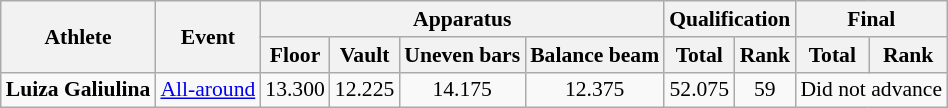<table class="wikitable" style="font-size:90%">
<tr>
<th rowspan="2">Athlete</th>
<th rowspan="2">Event</th>
<th colspan = "4">Apparatus</th>
<th colspan = "2">Qualification</th>
<th colspan = "2">Final</th>
</tr>
<tr>
<th>Floor</th>
<th>Vault</th>
<th>Uneven bars</th>
<th>Balance beam</th>
<th>Total</th>
<th>Rank</th>
<th>Total</th>
<th>Rank</th>
</tr>
<tr>
<td><strong>Luiza Galiulina</strong></td>
<td><a href='#'>All-around</a></td>
<td align="center">13.300</td>
<td align="center">12.225</td>
<td align="center">14.175</td>
<td align="center">12.375</td>
<td align="center">52.075</td>
<td align="center">59</td>
<td align=center colspan="2">Did not advance</td>
</tr>
</table>
